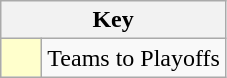<table class="wikitable" style="text-align: center;">
<tr>
<th colspan=2>Key</th>
</tr>
<tr>
<td style="background:#ffffcc; width:20px;"></td>
<td align=left>Teams to Playoffs</td>
</tr>
</table>
